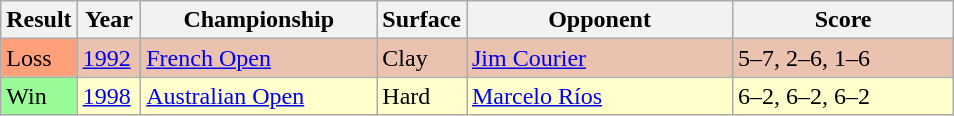<table class='sortable wikitable'>
<tr>
<th style="width:40px">Result</th>
<th style="width:35px">Year</th>
<th style="width:150px">Championship</th>
<th style="width:50px">Surface</th>
<th style="width:170px">Opponent</th>
<th style="width:140px" class="unsortable">Score</th>
</tr>
<tr style="background:#ebc2af;">
<td style="background:#ffa07a;">Loss</td>
<td><a href='#'>1992</a></td>
<td><a href='#'>French Open</a></td>
<td>Clay</td>
<td> <a href='#'>Jim Courier</a></td>
<td>5–7, 2–6, 1–6</td>
</tr>
<tr style="background:#ffc;">
<td style="background:#98fb98;">Win</td>
<td><a href='#'>1998</a></td>
<td><a href='#'>Australian Open</a></td>
<td>Hard</td>
<td> <a href='#'>Marcelo Ríos</a></td>
<td>6–2, 6–2, 6–2</td>
</tr>
</table>
